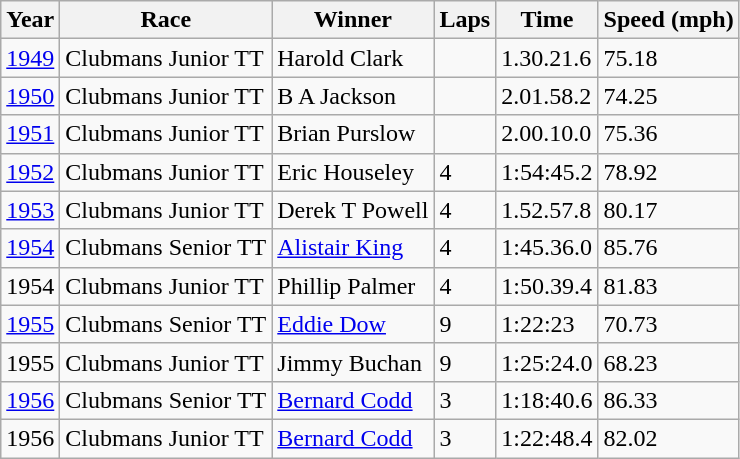<table class="wikitable">
<tr>
<th>Year</th>
<th>Race</th>
<th>Winner</th>
<th>Laps</th>
<th data-sort-type="time">Time</th>
<th>Speed (mph)</th>
</tr>
<tr>
<td><a href='#'>1949</a></td>
<td>Clubmans Junior TT</td>
<td>Harold Clark</td>
<td></td>
<td>1.30.21.6</td>
<td>75.18</td>
</tr>
<tr>
<td><a href='#'>1950</a></td>
<td>Clubmans Junior TT</td>
<td>B A Jackson</td>
<td></td>
<td>2.01.58.2</td>
<td>74.25</td>
</tr>
<tr>
<td><a href='#'>1951</a></td>
<td>Clubmans Junior TT</td>
<td>Brian Purslow</td>
<td></td>
<td>2.00.10.0</td>
<td>75.36</td>
</tr>
<tr>
<td><a href='#'>1952</a></td>
<td>Clubmans Junior TT</td>
<td>Eric Houseley</td>
<td>4</td>
<td>1:54:45.2</td>
<td>78.92</td>
</tr>
<tr>
<td><a href='#'>1953</a></td>
<td>Clubmans Junior TT</td>
<td>Derek T Powell</td>
<td>4</td>
<td>1.52.57.8</td>
<td>80.17</td>
</tr>
<tr>
<td><a href='#'>1954</a></td>
<td>Clubmans Senior TT</td>
<td><a href='#'>Alistair King</a></td>
<td>4</td>
<td>1:45.36.0</td>
<td>85.76</td>
</tr>
<tr>
<td>1954</td>
<td>Clubmans Junior TT</td>
<td>Phillip Palmer</td>
<td>4</td>
<td>1:50.39.4</td>
<td>81.83</td>
</tr>
<tr>
<td><a href='#'>1955</a></td>
<td>Clubmans Senior TT</td>
<td><a href='#'>Eddie Dow</a></td>
<td>9</td>
<td>1:22:23</td>
<td>70.73</td>
</tr>
<tr>
<td>1955</td>
<td>Clubmans Junior TT</td>
<td>Jimmy Buchan</td>
<td>9</td>
<td>1:25:24.0</td>
<td>68.23</td>
</tr>
<tr>
<td><a href='#'>1956</a></td>
<td>Clubmans Senior TT</td>
<td><a href='#'>Bernard Codd</a></td>
<td>3</td>
<td>1:18:40.6</td>
<td>86.33</td>
</tr>
<tr>
<td>1956</td>
<td>Clubmans Junior TT</td>
<td><a href='#'>Bernard Codd</a></td>
<td>3</td>
<td>1:22:48.4</td>
<td>82.02</td>
</tr>
</table>
